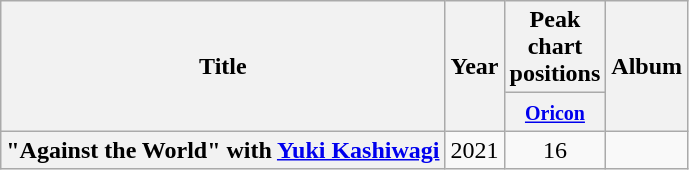<table class="wikitable plainrowheaders" style="text-align:center;">
<tr>
<th scope="col" rowspan="2">Title</th>
<th scope="col" rowspan="2">Year</th>
<th scope="col" colspan="1">Peak <br> chart <br> positions</th>
<th scope="col" rowspan="2">Album</th>
</tr>
<tr>
<th scope="col" style="width:2.5em;"><small><a href='#'>Oricon</a></small></th>
</tr>
<tr>
<th scope="row">"Against the World" with <a href='#'>Yuki Kashiwagi</a></th>
<td>2021</td>
<td>16</td>
<td></td>
</tr>
</table>
